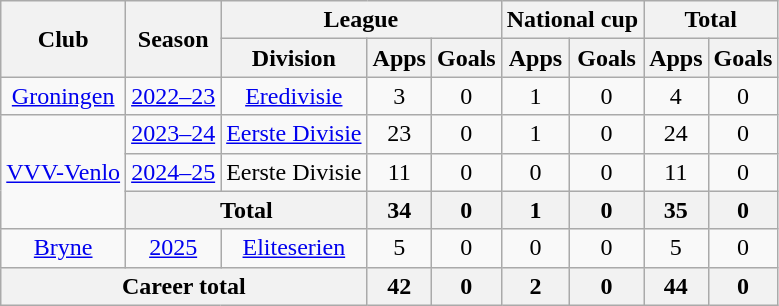<table class="wikitable" style="text-align:center">
<tr>
<th rowspan=2>Club</th>
<th rowspan=2>Season</th>
<th colspan=3>League</th>
<th colspan=2>National cup</th>
<th colspan=2>Total</th>
</tr>
<tr>
<th>Division</th>
<th>Apps</th>
<th>Goals</th>
<th>Apps</th>
<th>Goals</th>
<th>Apps</th>
<th>Goals</th>
</tr>
<tr>
<td><a href='#'>Groningen</a></td>
<td><a href='#'>2022–23</a></td>
<td><a href='#'>Eredivisie</a></td>
<td>3</td>
<td>0</td>
<td>1</td>
<td>0</td>
<td>4</td>
<td>0</td>
</tr>
<tr>
<td rowspan=3><a href='#'>VVV-Venlo</a></td>
<td><a href='#'>2023–24</a></td>
<td><a href='#'>Eerste Divisie</a></td>
<td>23</td>
<td>0</td>
<td>1</td>
<td>0</td>
<td>24</td>
<td>0</td>
</tr>
<tr>
<td><a href='#'>2024–25</a></td>
<td>Eerste Divisie</td>
<td>11</td>
<td>0</td>
<td>0</td>
<td>0</td>
<td>11</td>
<td>0</td>
</tr>
<tr>
<th colspan=2>Total</th>
<th>34</th>
<th>0</th>
<th>1</th>
<th>0</th>
<th>35</th>
<th>0</th>
</tr>
<tr>
<td><a href='#'>Bryne</a></td>
<td><a href='#'>2025</a></td>
<td><a href='#'>Eliteserien</a></td>
<td>5</td>
<td>0</td>
<td>0</td>
<td>0</td>
<td>5</td>
<td>0</td>
</tr>
<tr>
<th colspan=3>Career total</th>
<th>42</th>
<th>0</th>
<th>2</th>
<th>0</th>
<th>44</th>
<th>0</th>
</tr>
</table>
